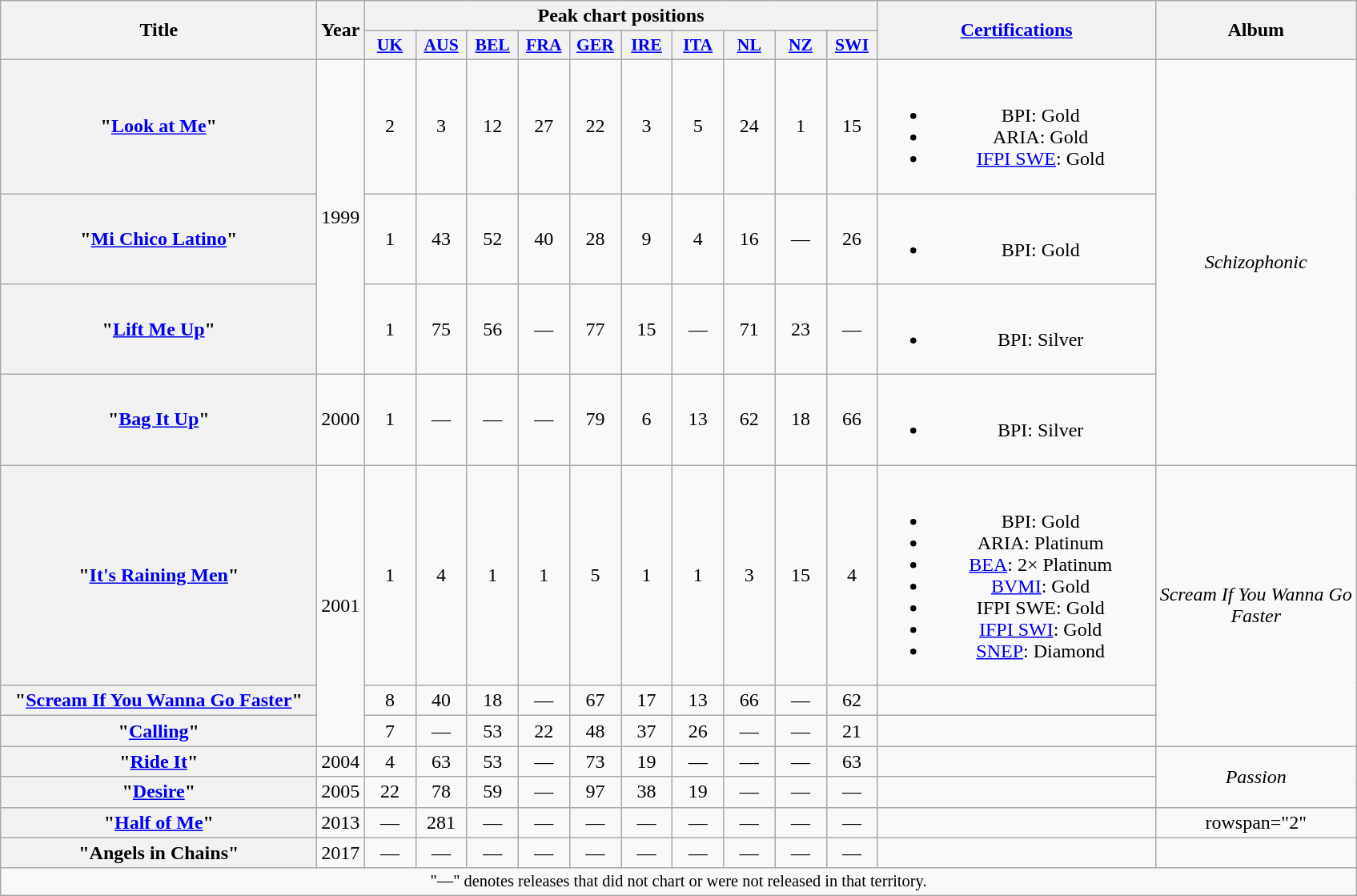<table class="wikitable plainrowheaders" style="text-align:center;" border="1">
<tr>
<th scope="col" rowspan="2" style="width:16em;">Title</th>
<th scope="col" rowspan="2" style="width:1em;">Year</th>
<th scope="col" colspan="10">Peak chart positions</th>
<th scope="col" rowspan="2" style="width:14em;"><a href='#'>Certifications</a></th>
<th scope="col" rowspan="2" style="width:10em;">Album</th>
</tr>
<tr>
<th scope="col" style="width:2.5em;font-size:90%;"><a href='#'>UK</a><br></th>
<th scope="col" style="width:2.5em;font-size:90%;"><a href='#'>AUS</a><br></th>
<th scope="col" style="width:2.5em;font-size:90%;"><a href='#'>BEL</a><br></th>
<th scope="col" style="width:2.5em;font-size:90%;"><a href='#'>FRA</a><br></th>
<th scope="col" style="width:2.5em;font-size:90%;"><a href='#'>GER</a><br></th>
<th scope="col" style="width:2.5em;font-size:90%;"><a href='#'>IRE</a><br></th>
<th scope="col" style="width:2.5em;font-size:90%;"><a href='#'>ITA</a><br></th>
<th scope="col" style="width:2.5em;font-size:90%;"><a href='#'>NL</a><br></th>
<th scope="col" style="width:2.5em;font-size:90%;"><a href='#'>NZ</a><br></th>
<th scope="col" style="width:2.5em;font-size:90%;"><a href='#'>SWI</a><br></th>
</tr>
<tr>
<th scope="row">"<a href='#'>Look at Me</a>"</th>
<td rowspan="3">1999</td>
<td>2</td>
<td>3</td>
<td>12</td>
<td>27</td>
<td>22</td>
<td>3</td>
<td>5</td>
<td>24</td>
<td>1</td>
<td>15</td>
<td><br><ul><li>BPI: Gold</li><li>ARIA: Gold</li><li><a href='#'>IFPI SWE</a>: Gold</li></ul></td>
<td rowspan="4"><em>Schizophonic</em></td>
</tr>
<tr>
<th scope="row">"<a href='#'>Mi Chico Latino</a>"</th>
<td>1</td>
<td>43</td>
<td>52</td>
<td>40</td>
<td>28</td>
<td>9</td>
<td>4</td>
<td>16</td>
<td>—</td>
<td>26</td>
<td><br><ul><li>BPI: Gold</li></ul></td>
</tr>
<tr>
<th scope="row">"<a href='#'>Lift Me Up</a>"</th>
<td>1</td>
<td>75</td>
<td>56</td>
<td>—</td>
<td>77</td>
<td>15</td>
<td>—</td>
<td>71</td>
<td>23</td>
<td>—</td>
<td><br><ul><li>BPI: Silver</li></ul></td>
</tr>
<tr>
<th scope="row">"<a href='#'>Bag It Up</a>"</th>
<td>2000</td>
<td>1</td>
<td>—</td>
<td>—</td>
<td>—</td>
<td>79</td>
<td>6</td>
<td>13</td>
<td>62</td>
<td>18</td>
<td>66</td>
<td><br><ul><li>BPI: Silver</li></ul></td>
</tr>
<tr>
<th scope="row">"<a href='#'>It's Raining Men</a>"</th>
<td rowspan="3">2001</td>
<td>1</td>
<td>4</td>
<td>1</td>
<td>1</td>
<td>5</td>
<td>1</td>
<td>1</td>
<td>3</td>
<td>15</td>
<td>4</td>
<td><br><ul><li>BPI: Gold</li><li>ARIA: Platinum</li><li><a href='#'>BEA</a>: 2× Platinum</li><li><a href='#'>BVMI</a>: Gold</li><li>IFPI SWE: Gold</li><li><a href='#'>IFPI SWI</a>: Gold</li><li><a href='#'>SNEP</a>: Diamond</li></ul></td>
<td rowspan="3"><em>Scream If You Wanna Go Faster</em></td>
</tr>
<tr>
<th scope="row">"<a href='#'>Scream If You Wanna Go Faster</a>"</th>
<td>8</td>
<td>40</td>
<td>18</td>
<td>—</td>
<td>67</td>
<td>17</td>
<td>13</td>
<td>66</td>
<td>—</td>
<td>62</td>
<td></td>
</tr>
<tr>
<th scope="row">"<a href='#'>Calling</a>"</th>
<td>7</td>
<td>—</td>
<td>53</td>
<td>22</td>
<td>48</td>
<td>37</td>
<td>26</td>
<td>—</td>
<td>—</td>
<td>21</td>
<td></td>
</tr>
<tr>
<th scope="row">"<a href='#'>Ride It</a>"</th>
<td>2004</td>
<td>4</td>
<td>63</td>
<td>53</td>
<td>—</td>
<td>73</td>
<td>19</td>
<td>—</td>
<td>—</td>
<td>—</td>
<td>63</td>
<td></td>
<td rowspan="2"><em>Passion</em></td>
</tr>
<tr>
<th scope="row">"<a href='#'>Desire</a>"</th>
<td>2005</td>
<td>22</td>
<td>78</td>
<td>59</td>
<td>—</td>
<td>97</td>
<td>38</td>
<td>19</td>
<td>—</td>
<td>—</td>
<td>—</td>
<td></td>
</tr>
<tr>
<th scope="row">"<a href='#'>Half of Me</a>"</th>
<td>2013</td>
<td>—</td>
<td>281</td>
<td>—</td>
<td>—</td>
<td>—</td>
<td>—</td>
<td>—</td>
<td>—</td>
<td>—</td>
<td>—</td>
<td></td>
<td>rowspan="2" </td>
</tr>
<tr>
<th scope="row">"Angels in Chains"</th>
<td>2017</td>
<td>—</td>
<td>—</td>
<td>—</td>
<td>—</td>
<td>—</td>
<td>—</td>
<td>—</td>
<td>—</td>
<td>—</td>
<td>—</td>
<td></td>
</tr>
<tr>
<td colspan="15" style="font-size:85%">"—" denotes releases that did not chart or were not released in that territory.</td>
</tr>
</table>
